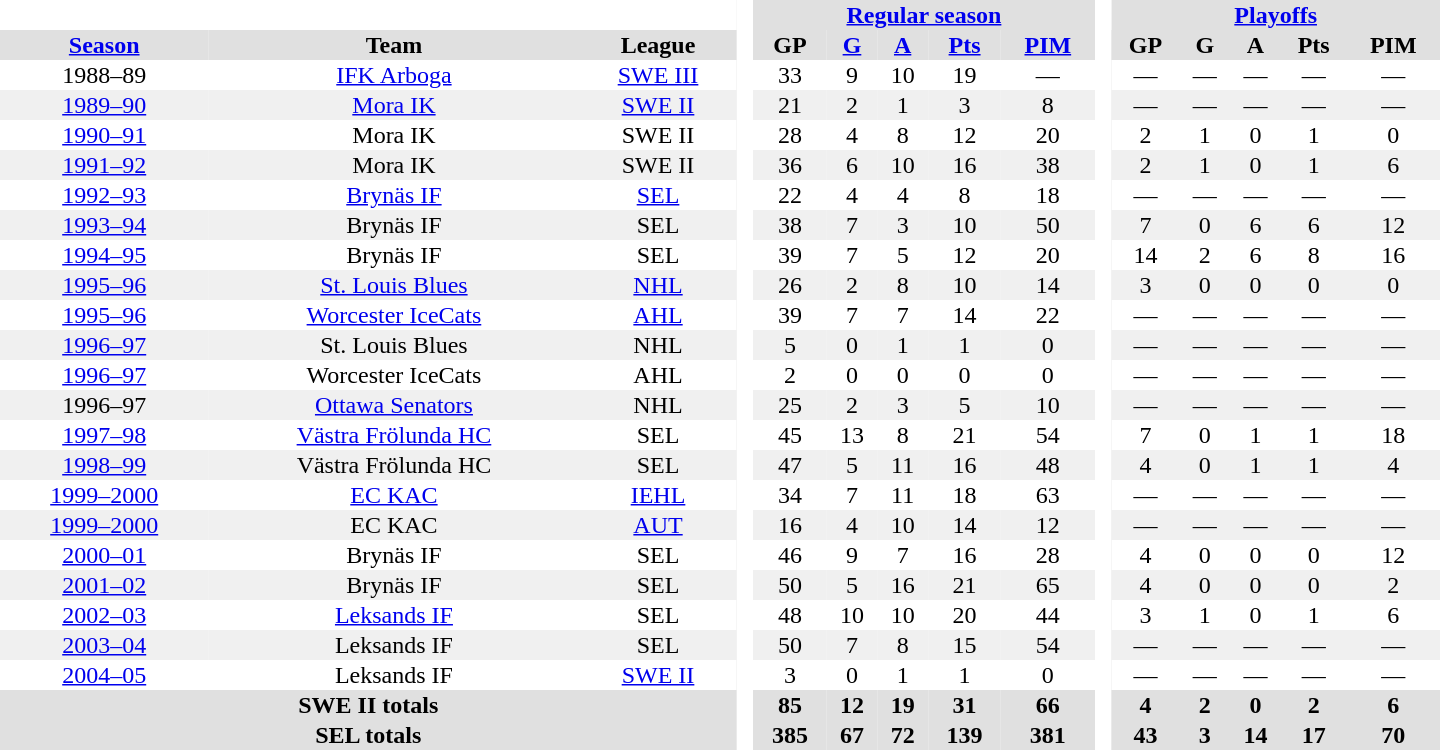<table border="0" cellpadding="1" cellspacing="0" style="text-align:center; width:60em">
<tr bgcolor="#e0e0e0">
<th colspan="3" bgcolor="#ffffff"> </th>
<th rowspan="99" bgcolor="#ffffff"> </th>
<th colspan="5"><a href='#'>Regular season</a></th>
<th rowspan="99" bgcolor="#ffffff"> </th>
<th colspan="5"><a href='#'>Playoffs</a></th>
</tr>
<tr bgcolor="#e0e0e0">
<th><a href='#'>Season</a></th>
<th>Team</th>
<th>League</th>
<th>GP</th>
<th><a href='#'>G</a></th>
<th><a href='#'>A</a></th>
<th><a href='#'>Pts</a></th>
<th><a href='#'>PIM</a></th>
<th>GP</th>
<th>G</th>
<th>A</th>
<th>Pts</th>
<th>PIM</th>
</tr>
<tr>
<td>1988–89</td>
<td><a href='#'>IFK Arboga</a></td>
<td><a href='#'>SWE III</a></td>
<td>33</td>
<td>9</td>
<td>10</td>
<td>19</td>
<td>—</td>
<td>—</td>
<td>—</td>
<td>—</td>
<td>—</td>
<td>—</td>
</tr>
<tr bgcolor="#f0f0f0">
<td><a href='#'>1989–90</a></td>
<td><a href='#'>Mora IK</a></td>
<td><a href='#'>SWE II</a></td>
<td>21</td>
<td>2</td>
<td>1</td>
<td>3</td>
<td>8</td>
<td>—</td>
<td>—</td>
<td>—</td>
<td>—</td>
<td>—</td>
</tr>
<tr>
<td><a href='#'>1990–91</a></td>
<td>Mora IK</td>
<td>SWE II</td>
<td>28</td>
<td>4</td>
<td>8</td>
<td>12</td>
<td>20</td>
<td>2</td>
<td>1</td>
<td>0</td>
<td>1</td>
<td>0</td>
</tr>
<tr bgcolor="#f0f0f0">
<td><a href='#'>1991–92</a></td>
<td>Mora IK</td>
<td>SWE II</td>
<td>36</td>
<td>6</td>
<td>10</td>
<td>16</td>
<td>38</td>
<td>2</td>
<td>1</td>
<td>0</td>
<td>1</td>
<td>6</td>
</tr>
<tr>
<td><a href='#'>1992–93</a></td>
<td><a href='#'>Brynäs IF</a></td>
<td><a href='#'>SEL</a></td>
<td>22</td>
<td>4</td>
<td>4</td>
<td>8</td>
<td>18</td>
<td>—</td>
<td>—</td>
<td>—</td>
<td>—</td>
<td>—</td>
</tr>
<tr bgcolor="#f0f0f0">
<td><a href='#'>1993–94</a></td>
<td>Brynäs IF</td>
<td>SEL</td>
<td>38</td>
<td>7</td>
<td>3</td>
<td>10</td>
<td>50</td>
<td>7</td>
<td>0</td>
<td>6</td>
<td>6</td>
<td>12</td>
</tr>
<tr>
<td><a href='#'>1994–95</a></td>
<td>Brynäs IF</td>
<td>SEL</td>
<td>39</td>
<td>7</td>
<td>5</td>
<td>12</td>
<td>20</td>
<td>14</td>
<td>2</td>
<td>6</td>
<td>8</td>
<td>16</td>
</tr>
<tr bgcolor="#f0f0f0">
<td><a href='#'>1995–96</a></td>
<td><a href='#'>St. Louis Blues</a></td>
<td><a href='#'>NHL</a></td>
<td>26</td>
<td>2</td>
<td>8</td>
<td>10</td>
<td>14</td>
<td>3</td>
<td>0</td>
<td>0</td>
<td>0</td>
<td>0</td>
</tr>
<tr>
<td><a href='#'>1995–96</a></td>
<td><a href='#'>Worcester IceCats</a></td>
<td><a href='#'>AHL</a></td>
<td>39</td>
<td>7</td>
<td>7</td>
<td>14</td>
<td>22</td>
<td>—</td>
<td>—</td>
<td>—</td>
<td>—</td>
<td>—</td>
</tr>
<tr bgcolor="#f0f0f0">
<td><a href='#'>1996–97</a></td>
<td>St. Louis Blues</td>
<td>NHL</td>
<td>5</td>
<td>0</td>
<td>1</td>
<td>1</td>
<td>0</td>
<td>—</td>
<td>—</td>
<td>—</td>
<td>—</td>
<td>—</td>
</tr>
<tr>
<td><a href='#'>1996–97</a></td>
<td>Worcester IceCats</td>
<td>AHL</td>
<td>2</td>
<td>0</td>
<td>0</td>
<td>0</td>
<td>0</td>
<td>—</td>
<td>—</td>
<td>—</td>
<td>—</td>
<td>—</td>
</tr>
<tr bgcolor="#f0f0f0">
<td>1996–97</td>
<td><a href='#'>Ottawa Senators</a></td>
<td>NHL</td>
<td>25</td>
<td>2</td>
<td>3</td>
<td>5</td>
<td>10</td>
<td>—</td>
<td>—</td>
<td>—</td>
<td>—</td>
<td>—</td>
</tr>
<tr>
<td><a href='#'>1997–98</a></td>
<td><a href='#'>Västra Frölunda HC</a></td>
<td>SEL</td>
<td>45</td>
<td>13</td>
<td>8</td>
<td>21</td>
<td>54</td>
<td>7</td>
<td>0</td>
<td>1</td>
<td>1</td>
<td>18</td>
</tr>
<tr bgcolor="#f0f0f0">
<td><a href='#'>1998–99</a></td>
<td>Västra Frölunda HC</td>
<td>SEL</td>
<td>47</td>
<td>5</td>
<td>11</td>
<td>16</td>
<td>48</td>
<td>4</td>
<td>0</td>
<td>1</td>
<td>1</td>
<td>4</td>
</tr>
<tr>
<td><a href='#'>1999–2000</a></td>
<td><a href='#'>EC KAC</a></td>
<td><a href='#'>IEHL</a></td>
<td>34</td>
<td>7</td>
<td>11</td>
<td>18</td>
<td>63</td>
<td>—</td>
<td>—</td>
<td>—</td>
<td>—</td>
<td>—</td>
</tr>
<tr bgcolor="#f0f0f0">
<td><a href='#'>1999–2000</a></td>
<td>EC KAC</td>
<td><a href='#'>AUT</a></td>
<td>16</td>
<td>4</td>
<td>10</td>
<td>14</td>
<td>12</td>
<td>—</td>
<td>—</td>
<td>—</td>
<td>—</td>
<td>—</td>
</tr>
<tr>
<td><a href='#'>2000–01</a></td>
<td>Brynäs IF</td>
<td>SEL</td>
<td>46</td>
<td>9</td>
<td>7</td>
<td>16</td>
<td>28</td>
<td>4</td>
<td>0</td>
<td>0</td>
<td>0</td>
<td>12</td>
</tr>
<tr bgcolor="#f0f0f0">
<td><a href='#'>2001–02</a></td>
<td>Brynäs IF</td>
<td>SEL</td>
<td>50</td>
<td>5</td>
<td>16</td>
<td>21</td>
<td>65</td>
<td>4</td>
<td>0</td>
<td>0</td>
<td>0</td>
<td>2</td>
</tr>
<tr>
<td><a href='#'>2002–03</a></td>
<td><a href='#'>Leksands IF</a></td>
<td>SEL</td>
<td>48</td>
<td>10</td>
<td>10</td>
<td>20</td>
<td>44</td>
<td>3</td>
<td>1</td>
<td>0</td>
<td>1</td>
<td>6</td>
</tr>
<tr bgcolor="#f0f0f0">
<td><a href='#'>2003–04</a></td>
<td>Leksands IF</td>
<td>SEL</td>
<td>50</td>
<td>7</td>
<td>8</td>
<td>15</td>
<td>54</td>
<td>—</td>
<td>—</td>
<td>—</td>
<td>—</td>
<td>—</td>
</tr>
<tr>
<td><a href='#'>2004–05</a></td>
<td>Leksands IF</td>
<td><a href='#'>SWE II</a></td>
<td>3</td>
<td>0</td>
<td>1</td>
<td>1</td>
<td>0</td>
<td>—</td>
<td>—</td>
<td>—</td>
<td>—</td>
<td>—</td>
</tr>
<tr bgcolor="#e0e0e0">
<th colspan="3">SWE II totals</th>
<th>85</th>
<th>12</th>
<th>19</th>
<th>31</th>
<th>66</th>
<th>4</th>
<th>2</th>
<th>0</th>
<th>2</th>
<th>6</th>
</tr>
<tr bgcolor="#e0e0e0">
<th colspan="3">SEL totals</th>
<th>385</th>
<th>67</th>
<th>72</th>
<th>139</th>
<th>381</th>
<th>43</th>
<th>3</th>
<th>14</th>
<th>17</th>
<th>70</th>
</tr>
</table>
